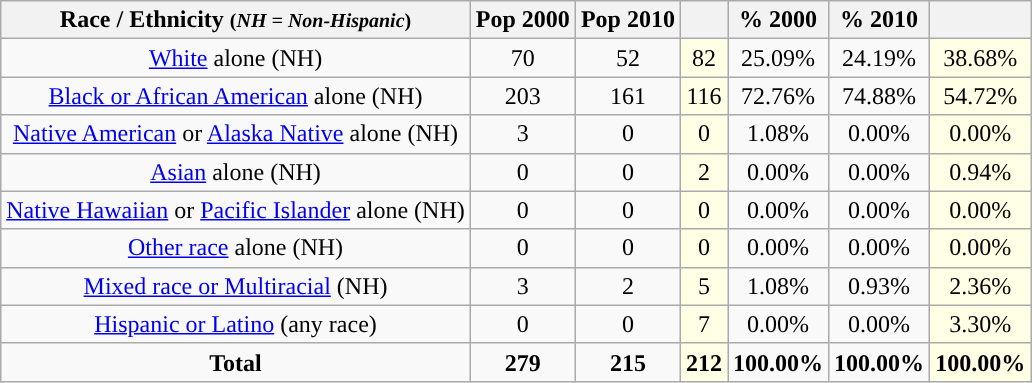<table class="wikitable" style="text-align:center;">
<tr>
<th>Race / Ethnicity <small>(<em>NH = Non-Hispanic</em>)</small></th>
<th>Pop 2000</th>
<th>Pop 2010</th>
<th></th>
<th>% 2000</th>
<th>% 2010</th>
<th></th>
</tr>
<tr>
<td><a href='#'>White</a> alone (NH)</td>
<td>70</td>
<td>52</td>
<td style='background: #ffffe6;'>82</td>
<td>25.09%</td>
<td>24.19%</td>
<td style='background: #ffffe6;'>38.68%</td>
</tr>
<tr>
<td><a href='#'>Black or African American</a> alone (NH)</td>
<td>203</td>
<td>161</td>
<td style='background: #ffffe6;'>116</td>
<td>72.76%</td>
<td>74.88%</td>
<td style='background: #ffffe6;'>54.72%</td>
</tr>
<tr>
<td><a href='#'>Native American</a> or <a href='#'>Alaska Native</a> alone (NH)</td>
<td>3</td>
<td>0</td>
<td style='background: #ffffe6;'>0</td>
<td>1.08%</td>
<td>0.00%</td>
<td style='background: #ffffe6;'>0.00%</td>
</tr>
<tr>
<td><a href='#'>Asian</a> alone (NH)</td>
<td>0</td>
<td>0</td>
<td style='background: #ffffe6;'>2</td>
<td>0.00%</td>
<td>0.00%</td>
<td style='background: #ffffe6;'>0.94%</td>
</tr>
<tr>
<td><a href='#'>Native Hawaiian</a> or <a href='#'>Pacific Islander</a> alone (NH)</td>
<td>0</td>
<td>0</td>
<td style='background: #ffffe6;'>0</td>
<td>0.00%</td>
<td>0.00%</td>
<td style='background: #ffffe6;'>0.00%</td>
</tr>
<tr>
<td><a href='#'>Other race</a> alone (NH)</td>
<td>0</td>
<td>0</td>
<td style='background: #ffffe6;'>0</td>
<td>0.00%</td>
<td>0.00%</td>
<td style='background: #ffffe6;'>0.00%</td>
</tr>
<tr>
<td><a href='#'>Mixed race or Multiracial</a> (NH)</td>
<td>3</td>
<td>2</td>
<td style='background: #ffffe6;'>5</td>
<td>1.08%</td>
<td>0.93%</td>
<td style='background: #ffffe6;'>2.36%</td>
</tr>
<tr>
<td><a href='#'>Hispanic or Latino</a> (any race)</td>
<td>0</td>
<td>0</td>
<td style='background: #ffffe6;'>7</td>
<td>0.00%</td>
<td>0.00%</td>
<td style='background: #ffffe6;'>3.30%</td>
</tr>
<tr>
<td><strong>Total</strong></td>
<td><strong>279</strong></td>
<td><strong>215</strong></td>
<td style='background: #ffffe6;'><strong>212</strong></td>
<td><strong>100.00%</strong></td>
<td><strong>100.00%</strong></td>
<td style='background: #ffffe6;'><strong>100.00%</strong></td>
</tr>
</table>
